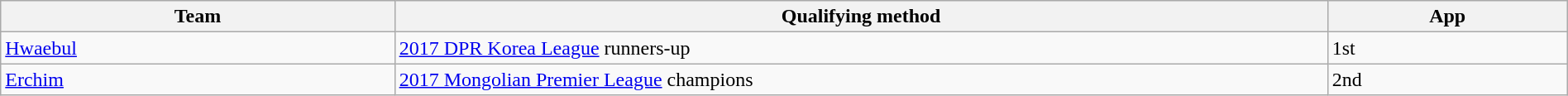<table class="wikitable" style="table-layout:fixed;width:100%;">
<tr>
<th width=25%>Team</th>
<th width=60%>Qualifying method</th>
<th width=15%>App </th>
</tr>
<tr>
<td> <a href='#'>Hwaebul</a></td>
<td><a href='#'>2017 DPR Korea League</a> runners-up </td>
<td>1st</td>
</tr>
<tr>
<td> <a href='#'>Erchim</a></td>
<td><a href='#'>2017 Mongolian Premier League</a> champions</td>
<td>2nd </td>
</tr>
</table>
